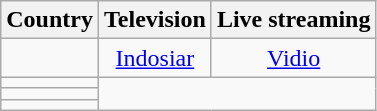<table class="wikitable sortable">
<tr>
<th>Country</th>
<th scope="col">Television</th>
<th>Live streaming</th>
</tr>
<tr>
<td></td>
<td style="text-align:center"><a href='#'>Indosiar</a></td>
<td style="text-align:center"><a href='#'>Vidio</a></td>
</tr>
<tr>
<td></td>
<td colspan="2" rowspan="3" style="text-align:center"></td>
</tr>
<tr>
<td></td>
</tr>
<tr>
<td></td>
</tr>
</table>
